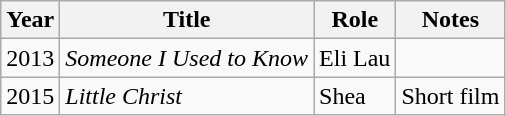<table class="wikitable sortable">
<tr>
<th>Year</th>
<th>Title</th>
<th>Role</th>
<th>Notes</th>
</tr>
<tr>
<td>2013</td>
<td><em>Someone I Used to Know</em></td>
<td>Eli Lau</td>
<td></td>
</tr>
<tr>
<td>2015</td>
<td><em>Little Christ</em></td>
<td>Shea</td>
<td>Short film</td>
</tr>
</table>
